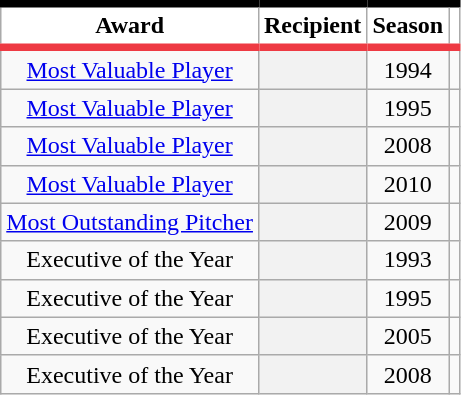<table class="wikitable sortable plainrowheaders" style="text-align:center">
<tr>
<th scope="col" style="background-color:#ffffff; border-top:#000000 5px solid; border-bottom:#ee3a43 5px solid; color:#000000">Award</th>
<th scope="col" style="background-color:#ffffff; border-top:#000000 5px solid; border-bottom:#ee3a43 5px solid; color:#000000">Recipient</th>
<th scope="col" style="background-color:#ffffff; border-top:#000000 5px solid; border-bottom:#ee3a43 5px solid; color:#000000">Season</th>
<th class="unsortable" scope="col" style="background-color:#ffffff; border-top:#000000 5px solid; border-bottom:#ee3a43 5px solid; color:#000000"></th>
</tr>
<tr>
<td><a href='#'>Most Valuable Player</a></td>
<th scope="row" style="text-align:center"></th>
<td>1994</td>
<td></td>
</tr>
<tr>
<td><a href='#'>Most Valuable Player</a></td>
<th scope="row" style="text-align:center"></th>
<td>1995</td>
<td></td>
</tr>
<tr>
<td><a href='#'>Most Valuable Player</a></td>
<th scope="row" style="text-align:center"></th>
<td>2008</td>
<td></td>
</tr>
<tr>
<td><a href='#'>Most Valuable Player</a></td>
<th scope="row" style="text-align:center"></th>
<td>2010</td>
<td></td>
</tr>
<tr>
<td><a href='#'>Most Outstanding Pitcher</a></td>
<th scope="row" style="text-align:center"></th>
<td>2009</td>
<td></td>
</tr>
<tr>
<td>Executive of the Year</td>
<th scope="row" style="text-align:center"></th>
<td>1993</td>
<td></td>
</tr>
<tr>
<td>Executive of the Year</td>
<th scope="row" style="text-align:center"></th>
<td>1995</td>
<td></td>
</tr>
<tr>
<td>Executive of the Year</td>
<th scope="row" style="text-align:center"></th>
<td>2005</td>
<td></td>
</tr>
<tr>
<td>Executive of the Year</td>
<th scope="row" style="text-align:center"></th>
<td>2008</td>
<td></td>
</tr>
</table>
